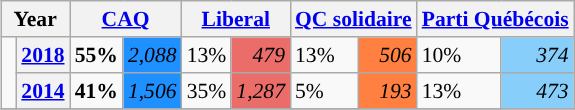<table class="wikitable" style="float:right; width:400; font-size:90%; margin-left:1em;">
<tr>
<th colspan="2" scope="col">Year</th>
<th colspan="2" scope="col"><a href='#'>CAQ</a></th>
<th colspan="2" scope="col"><a href='#'>Liberal</a></th>
<th colspan="2" scope="col"><a href='#'>QC solidaire</a></th>
<th colspan="2" scope="col"><a href='#'>Parti Québécois</a></th>
</tr>
<tr>
<td rowspan="2" style="width: 0.25em; background-color: "></td>
<th><a href='#'>2018</a></th>
<td><strong>55%</strong></td>
<td style="text-align:right; background:#1E90FF;"><em>2,088</em></td>
<td>13%</td>
<td style="text-align:right; background:#EA6D6A;"><em>479</em></td>
<td>13%</td>
<td style="text-align:right; background:#FF8040;"><em>506</em></td>
<td>10%</td>
<td style="text-align:right; background:#87CEFA;"><em>374</em></td>
</tr>
<tr>
<th><a href='#'>2014</a></th>
<td><strong>41%</strong></td>
<td style="text-align:right; background:#1E90FF;"><em>1,506</em></td>
<td>35%</td>
<td style="text-align:right; background:#EA6D6A;"><em>1,287</em></td>
<td>5%</td>
<td style="text-align:right; background:#FF8040;"><em>193</em></td>
<td>13%</td>
<td style="text-align:right; background:#87CEFA;"><em>473</em></td>
</tr>
<tr>
</tr>
</table>
